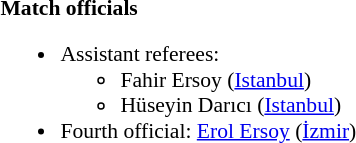<table width=100% style="font-size: 90%">
<tr>
<td width=50% valign=top><br><strong>Match officials</strong><ul><li>Assistant referees:<ul><li>Fahir Ersoy (<a href='#'>Istanbul</a>)</li><li>Hüseyin Darıcı (<a href='#'>Istanbul</a>)</li></ul></li><li>Fourth official: <a href='#'>Erol Ersoy</a> (<a href='#'>İzmir</a>)</li></ul></td>
<td width=50% valign=top></td>
</tr>
</table>
